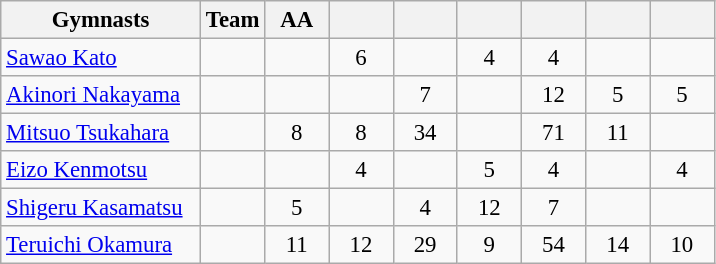<table class="wikitable sortable collapsible autocollapse plainrowheaders" style="text-align:center; font-size:95%;">
<tr>
<th width=28% class=unsortable>Gymnasts</th>
<th width=9% class=unsortable>Team</th>
<th width=9% class=unsortable>AA</th>
<th width=9% class=unsortable></th>
<th width=9% class=unsortable></th>
<th width=9% class=unsortable></th>
<th width=9% class=unsortable></th>
<th width=9% class=unsortable></th>
<th width=9% class=unsortable></th>
</tr>
<tr>
<td align=left><a href='#'>Sawao Kato</a></td>
<td></td>
<td></td>
<td>6</td>
<td></td>
<td>4</td>
<td>4</td>
<td></td>
<td></td>
</tr>
<tr>
<td align=left><a href='#'>Akinori Nakayama</a></td>
<td></td>
<td></td>
<td></td>
<td>7</td>
<td></td>
<td>12</td>
<td>5</td>
<td>5</td>
</tr>
<tr>
<td align=left><a href='#'>Mitsuo Tsukahara</a></td>
<td></td>
<td>8</td>
<td>8</td>
<td>34</td>
<td></td>
<td>71</td>
<td>11</td>
<td></td>
</tr>
<tr>
<td align=left><a href='#'>Eizo Kenmotsu</a></td>
<td></td>
<td></td>
<td>4</td>
<td></td>
<td>5</td>
<td>4</td>
<td></td>
<td>4</td>
</tr>
<tr>
<td align=left><a href='#'>Shigeru Kasamatsu</a></td>
<td></td>
<td>5</td>
<td></td>
<td>4</td>
<td>12</td>
<td>7</td>
<td></td>
<td></td>
</tr>
<tr>
<td align=left><a href='#'>Teruichi Okamura</a></td>
<td></td>
<td>11</td>
<td>12</td>
<td>29</td>
<td>9</td>
<td>54</td>
<td>14</td>
<td>10</td>
</tr>
</table>
